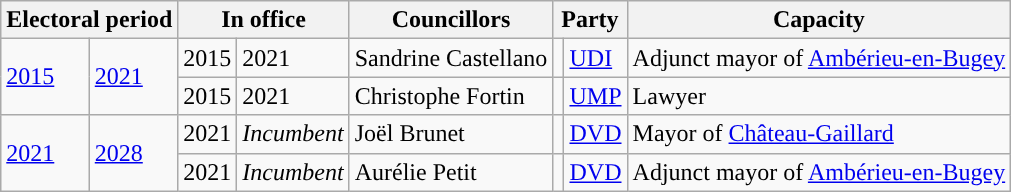<table class="wikitable">
<tr>
<th colspan="2">Electoral period</th>
<th colspan="2">In office</th>
<th>Councillors</th>
<th colspan="2">Party</th>
<th>Capacity</th>
</tr>
<tr>
<td rowspan="2"><a href='#'>2015</a></td>
<td rowspan="2"><a href='#'>2021</a></td>
<td>2015</td>
<td>2021</td>
<td>Sandrine Castellano</td>
<td style="background-color: "></td>
<td><a href='#'>UDI</a></td>
<td>Adjunct mayor of <a href='#'>Ambérieu-en-Bugey</a></td>
</tr>
<tr>
<td>2015</td>
<td>2021</td>
<td>Christophe Fortin</td>
<td style="background-color: "></td>
<td><a href='#'>UMP</a></td>
<td>Lawyer</td>
</tr>
<tr>
<td rowspan="2"><a href='#'>2021</a></td>
<td rowspan="2"><a href='#'>2028</a></td>
<td>2021</td>
<td><em>Incumbent</em></td>
<td>Joël Brunet</td>
<td></td>
<td><a href='#'>DVD</a></td>
<td>Mayor of <a href='#'>Château-Gaillard</a></td>
</tr>
<tr>
<td>2021</td>
<td><em>Incumbent</em></td>
<td>Aurélie Petit</td>
<td></td>
<td><a href='#'>DVD</a></td>
<td>Adjunct mayor of <a href='#'>Ambérieu-en-Bugey</a></td>
</tr>
</table>
